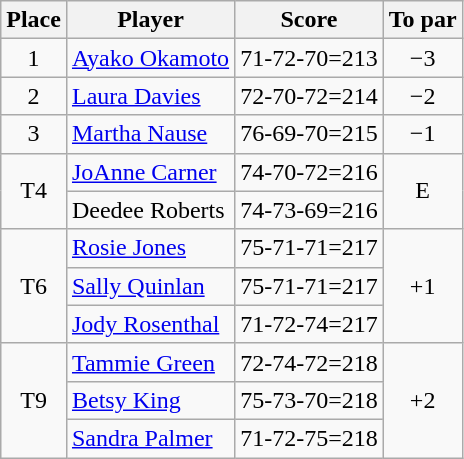<table class="wikitable">
<tr>
<th>Place</th>
<th>Player</th>
<th>Score</th>
<th>To par</th>
</tr>
<tr>
<td align=center>1</td>
<td> <a href='#'>Ayako Okamoto</a></td>
<td>71-72-70=213</td>
<td align=center>−3</td>
</tr>
<tr>
<td align=center>2</td>
<td> <a href='#'>Laura Davies</a></td>
<td>72-70-72=214</td>
<td align=center>−2</td>
</tr>
<tr>
<td align=center>3</td>
<td> <a href='#'>Martha Nause</a></td>
<td>76-69-70=215</td>
<td align=center>−1</td>
</tr>
<tr>
<td align=center rowspan=2>T4</td>
<td> <a href='#'>JoAnne Carner</a></td>
<td>74-70-72=216</td>
<td rowspan=2 align=center>E</td>
</tr>
<tr>
<td> Deedee Roberts</td>
<td>74-73-69=216</td>
</tr>
<tr>
<td align=center rowspan=3>T6</td>
<td> <a href='#'>Rosie Jones</a></td>
<td>75-71-71=217</td>
<td rowspan=3 align=center>+1</td>
</tr>
<tr>
<td> <a href='#'>Sally Quinlan</a></td>
<td>75-71-71=217</td>
</tr>
<tr>
<td> <a href='#'>Jody Rosenthal</a></td>
<td>71-72-74=217</td>
</tr>
<tr>
<td align=center rowspan=3>T9</td>
<td> <a href='#'>Tammie Green</a></td>
<td>72-74-72=218</td>
<td rowspan=3 align=center>+2</td>
</tr>
<tr>
<td> <a href='#'>Betsy King</a></td>
<td>75-73-70=218</td>
</tr>
<tr>
<td> <a href='#'>Sandra Palmer</a></td>
<td>71-72-75=218</td>
</tr>
</table>
